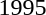<table>
<tr>
<td>1995</td>
<td></td>
<td></td>
<td><br></td>
</tr>
</table>
